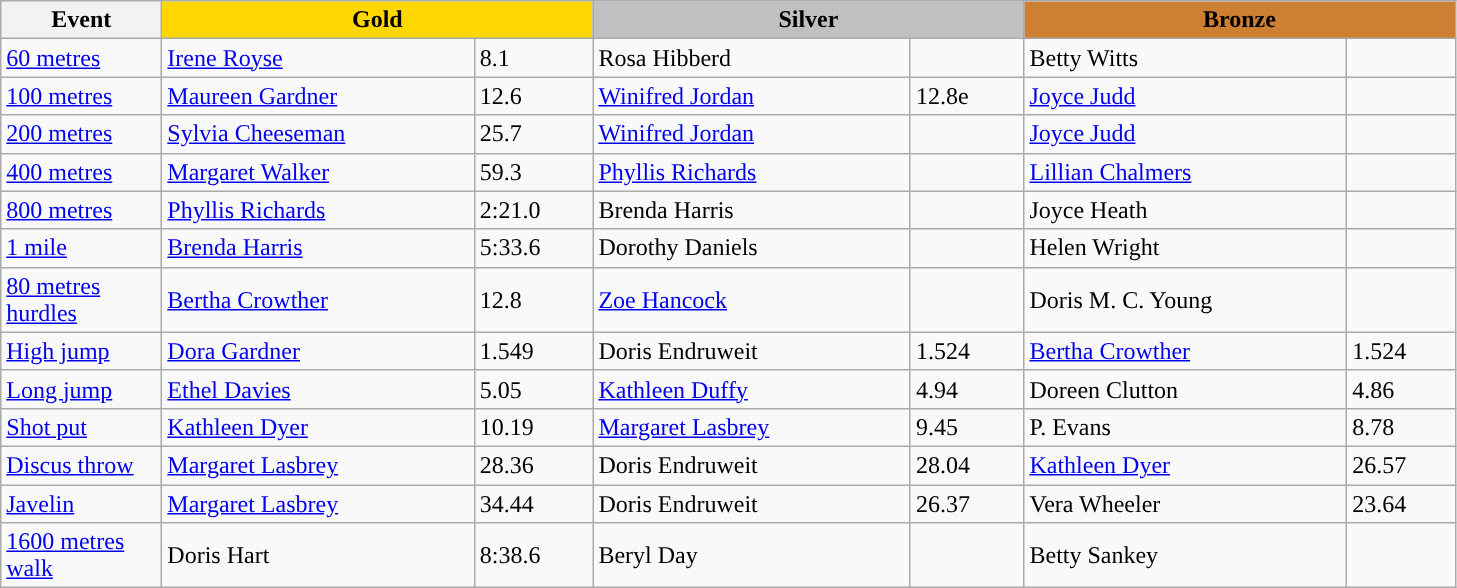<table class="wikitable" style="text-align:left">
<tr>
<th width=100>Event</th>
<th colspan="2" width="280" style="background:gold;">Gold</th>
<th colspan="2" width="280" style="background:silver;">Silver</th>
<th colspan="2" width="280" style="background:#CD7F32;">Bronze</th>
</tr>
<tr>
<td><a href='#'>60 metres</a></td>
<td><a href='#'>Irene Royse</a></td>
<td>8.1</td>
<td>Rosa Hibberd</td>
<td></td>
<td>Betty Witts</td>
<td></td>
</tr>
<tr>
<td><a href='#'>100 metres</a></td>
<td><a href='#'>Maureen Gardner</a></td>
<td>12.6</td>
<td><a href='#'>Winifred Jordan</a></td>
<td>12.8e</td>
<td><a href='#'>Joyce Judd</a></td>
<td></td>
</tr>
<tr>
<td><a href='#'>200 metres</a></td>
<td><a href='#'>Sylvia Cheeseman</a></td>
<td>25.7</td>
<td><a href='#'>Winifred Jordan</a></td>
<td></td>
<td><a href='#'>Joyce Judd</a></td>
<td></td>
</tr>
<tr>
<td><a href='#'>400 metres</a></td>
<td><a href='#'>Margaret Walker</a></td>
<td>59.3</td>
<td><a href='#'>Phyllis Richards</a></td>
<td></td>
<td><a href='#'>Lillian Chalmers</a></td>
<td></td>
</tr>
<tr>
<td><a href='#'>800 metres</a></td>
<td><a href='#'>Phyllis Richards</a></td>
<td>2:21.0</td>
<td>Brenda Harris</td>
<td></td>
<td>Joyce Heath</td>
<td></td>
</tr>
<tr>
<td><a href='#'>1 mile</a></td>
<td><a href='#'>Brenda Harris</a></td>
<td>5:33.6</td>
<td>Dorothy Daniels</td>
<td></td>
<td>Helen Wright</td>
<td></td>
</tr>
<tr>
<td><a href='#'>80 metres hurdles</a></td>
<td><a href='#'>Bertha Crowther</a></td>
<td>12.8</td>
<td><a href='#'>Zoe Hancock</a></td>
<td></td>
<td> Doris M. C. Young</td>
<td></td>
</tr>
<tr>
<td><a href='#'>High jump</a></td>
<td><a href='#'>Dora Gardner</a></td>
<td>1.549</td>
<td>Doris Endruweit</td>
<td>1.524</td>
<td><a href='#'>Bertha Crowther</a></td>
<td>1.524</td>
</tr>
<tr>
<td><a href='#'>Long jump</a></td>
<td><a href='#'>Ethel Davies</a></td>
<td>5.05</td>
<td><a href='#'>Kathleen Duffy</a></td>
<td>4.94</td>
<td>Doreen Clutton</td>
<td>4.86</td>
</tr>
<tr>
<td><a href='#'>Shot put</a></td>
<td><a href='#'>Kathleen Dyer</a></td>
<td>10.19</td>
<td> <a href='#'>Margaret Lasbrey</a></td>
<td>9.45</td>
<td>P. Evans</td>
<td>8.78</td>
</tr>
<tr>
<td><a href='#'>Discus throw</a></td>
<td> <a href='#'>Margaret Lasbrey</a></td>
<td>28.36</td>
<td>Doris Endruweit</td>
<td>28.04</td>
<td><a href='#'>Kathleen Dyer</a></td>
<td>26.57</td>
</tr>
<tr>
<td><a href='#'>Javelin</a></td>
<td> <a href='#'>Margaret Lasbrey</a></td>
<td>34.44</td>
<td>Doris Endruweit</td>
<td>26.37</td>
<td>Vera Wheeler</td>
<td>23.64</td>
</tr>
<tr>
<td><a href='#'>1600 metres walk</a></td>
<td>Doris Hart</td>
<td>8:38.6</td>
<td>Beryl Day</td>
<td></td>
<td>Betty Sankey</td>
<td></td>
</tr>
</table>
